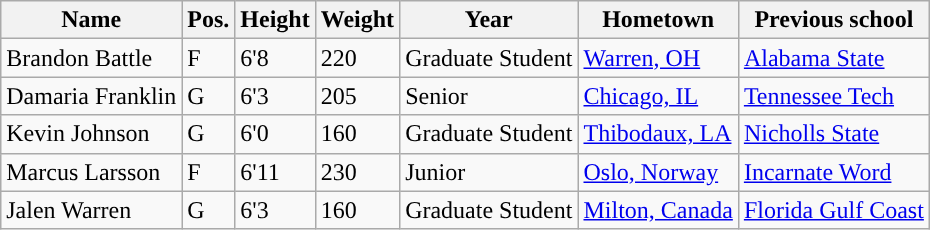<table class="wikitable sortable" border="1">
<tr align=center>
<th>Name</th>
<th>Pos.</th>
<th>Height</th>
<th>Weight</th>
<th>Year</th>
<th>Hometown</th>
<th>Previous school</th>
</tr>
<tr>
<td>Brandon Battle</td>
<td>F</td>
<td>6'8</td>
<td>220</td>
<td>Graduate Student</td>
<td><a href='#'>Warren, OH</a></td>
<td><a href='#'>Alabama State</a></td>
</tr>
<tr>
<td>Damaria Franklin</td>
<td>G</td>
<td>6'3</td>
<td>205</td>
<td>Senior</td>
<td><a href='#'>Chicago, IL</a></td>
<td><a href='#'>Tennessee Tech</a></td>
</tr>
<tr>
<td>Kevin Johnson</td>
<td>G</td>
<td>6'0</td>
<td>160</td>
<td>Graduate Student</td>
<td><a href='#'>Thibodaux, LA</a></td>
<td><a href='#'>Nicholls State</a></td>
</tr>
<tr>
<td>Marcus Larsson</td>
<td>F</td>
<td>6'11</td>
<td>230</td>
<td>Junior</td>
<td><a href='#'>Oslo, Norway</a></td>
<td><a href='#'>Incarnate Word</a></td>
</tr>
<tr>
<td>Jalen Warren</td>
<td>G</td>
<td>6'3</td>
<td>160</td>
<td>Graduate Student</td>
<td><a href='#'>Milton, Canada</a></td>
<td><a href='#'>Florida Gulf Coast</a></td>
</tr>
</table>
